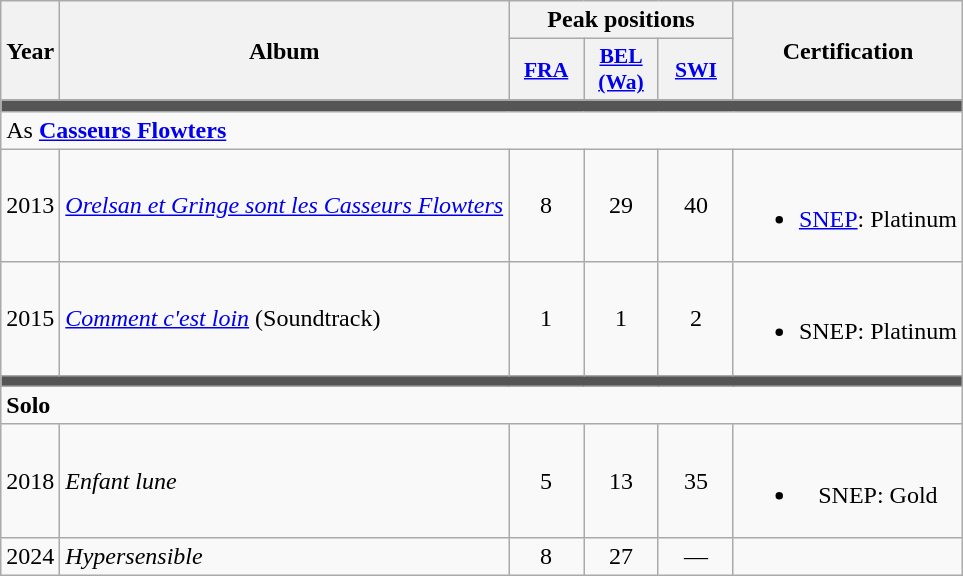<table class="wikitable">
<tr>
<th scope="col" rowspan="2">Year</th>
<th scope="col" rowspan="2">Album</th>
<th scope="col" colspan="3">Peak positions</th>
<th scope="col" rowspan="2">Certification</th>
</tr>
<tr>
<th scope="col" style="width:3em;font-size:90%;"><a href='#'>FRA</a><br></th>
<th scope="col" style="width:3em;font-size:90%;"><a href='#'>BEL <br>(Wa)</a><br></th>
<th scope="col" style="width:3em;font-size:90%;"><a href='#'>SWI</a><br></th>
</tr>
<tr>
<td colspan="6" style="background:#555;"></td>
</tr>
<tr>
<td colspan=6>As <strong><a href='#'>Casseurs Flowters</a></strong></td>
</tr>
<tr>
<td style="text-align:center;">2013</td>
<td><em><a href='#'>Orelsan et Gringe sont les Casseurs Flowters</a></em></td>
<td style="text-align:center;">8</td>
<td style="text-align:center;">29</td>
<td style="text-align:center;">40</td>
<td style="text-align:center;"><br><ul><li><a href='#'>SNEP</a>: Platinum</li></ul></td>
</tr>
<tr>
<td style="text-align:center;">2015</td>
<td><em><a href='#'>Comment c'est loin</a></em> (Soundtrack)</td>
<td style="text-align:center;">1</td>
<td style="text-align:center;">1</td>
<td style="text-align:center;">2</td>
<td style="text-align:center;"><br><ul><li>SNEP: Platinum</li></ul></td>
</tr>
<tr>
<td colspan="6" style="background:#555;"></td>
</tr>
<tr>
<td colspan=6><strong>Solo</strong></td>
</tr>
<tr>
<td style="text-align:center;">2018</td>
<td><em>Enfant lune</em></td>
<td style="text-align:center;">5</td>
<td style="text-align:center;">13</td>
<td style="text-align:center;">35</td>
<td style="text-align:center;"><br><ul><li>SNEP: Gold</li></ul></td>
</tr>
<tr>
<td style="text-align:center;">2024</td>
<td><em>Hypersensible</em></td>
<td style="text-align:center;">8</td>
<td style="text-align:center;">27</td>
<td style="text-align:center;">—</td>
<td style="text-align:center;"></td>
</tr>
</table>
